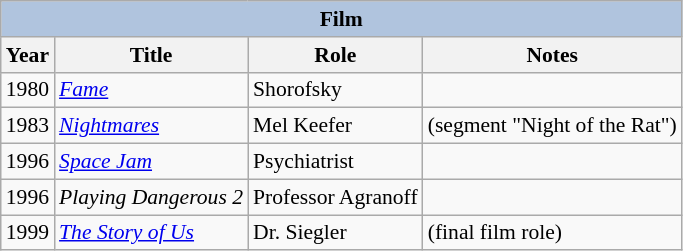<table class="wikitable" style="font-size: 90%;">
<tr>
<th colspan="4" style="background: LightSteelBlue;">Film</th>
</tr>
<tr>
<th>Year</th>
<th>Title</th>
<th>Role</th>
<th>Notes</th>
</tr>
<tr>
<td>1980</td>
<td><em><a href='#'>Fame</a></em></td>
<td>Shorofsky</td>
<td></td>
</tr>
<tr>
<td>1983</td>
<td><em><a href='#'>Nightmares</a></em></td>
<td>Mel Keefer</td>
<td>(segment "Night of the Rat")</td>
</tr>
<tr>
<td>1996</td>
<td><em><a href='#'>Space Jam</a></em></td>
<td>Psychiatrist</td>
<td></td>
</tr>
<tr>
<td>1996</td>
<td><em>Playing Dangerous 2</em></td>
<td>Professor Agranoff</td>
<td></td>
</tr>
<tr>
<td>1999</td>
<td><em><a href='#'>The Story of Us</a></em></td>
<td>Dr. Siegler</td>
<td>(final film role)</td>
</tr>
</table>
